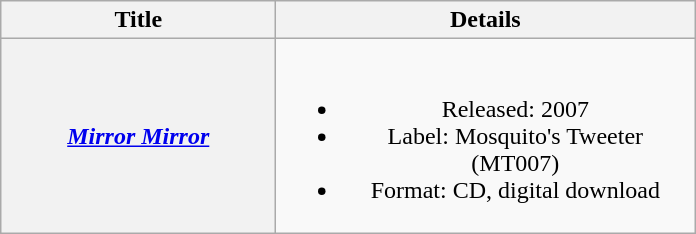<table class="wikitable plainrowheaders" style="text-align:center;" border="1">
<tr>
<th scope="col" style="width:11em;">Title</th>
<th scope="col" style="width:17em;">Details</th>
</tr>
<tr>
<th scope="row"><em><a href='#'>Mirror Mirror</a></em></th>
<td><br><ul><li>Released: 2007</li><li>Label: Mosquito's Tweeter (MT007)</li><li>Format: CD, digital download</li></ul></td>
</tr>
</table>
